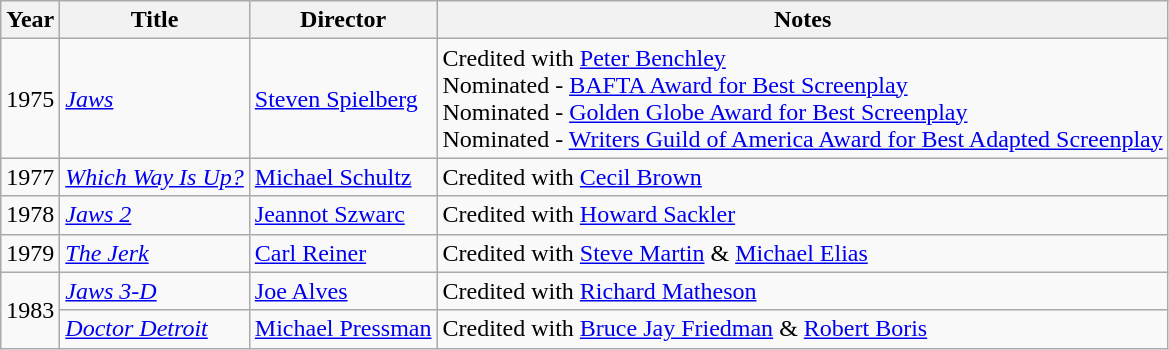<table class="wikitable">
<tr>
<th>Year</th>
<th>Title</th>
<th>Director</th>
<th>Notes</th>
</tr>
<tr>
<td>1975</td>
<td><em><a href='#'>Jaws</a></em></td>
<td><a href='#'>Steven Spielberg</a></td>
<td>Credited with <a href='#'>Peter Benchley</a><br>Nominated - <a href='#'>BAFTA Award for Best Screenplay</a><br>Nominated - <a href='#'>Golden Globe Award for Best Screenplay</a><br>Nominated - <a href='#'>Writers Guild of America Award for Best Adapted Screenplay</a></td>
</tr>
<tr>
<td>1977</td>
<td><em><a href='#'>Which Way Is Up?</a></em></td>
<td><a href='#'>Michael Schultz</a></td>
<td>Credited with <a href='#'>Cecil Brown</a></td>
</tr>
<tr>
<td>1978</td>
<td><em><a href='#'>Jaws 2</a></em></td>
<td><a href='#'>Jeannot Szwarc</a></td>
<td>Credited with <a href='#'>Howard Sackler</a></td>
</tr>
<tr>
<td>1979</td>
<td><em><a href='#'>The Jerk</a></em></td>
<td><a href='#'>Carl Reiner</a></td>
<td>Credited with <a href='#'>Steve Martin</a> & <a href='#'>Michael Elias</a></td>
</tr>
<tr>
<td rowspan=2>1983</td>
<td><em><a href='#'>Jaws 3-D</a></em></td>
<td><a href='#'>Joe Alves</a></td>
<td>Credited with <a href='#'>Richard Matheson</a></td>
</tr>
<tr>
<td><em><a href='#'>Doctor Detroit</a></em></td>
<td><a href='#'>Michael Pressman</a></td>
<td>Credited with <a href='#'>Bruce Jay Friedman</a> & <a href='#'>Robert Boris</a></td>
</tr>
</table>
